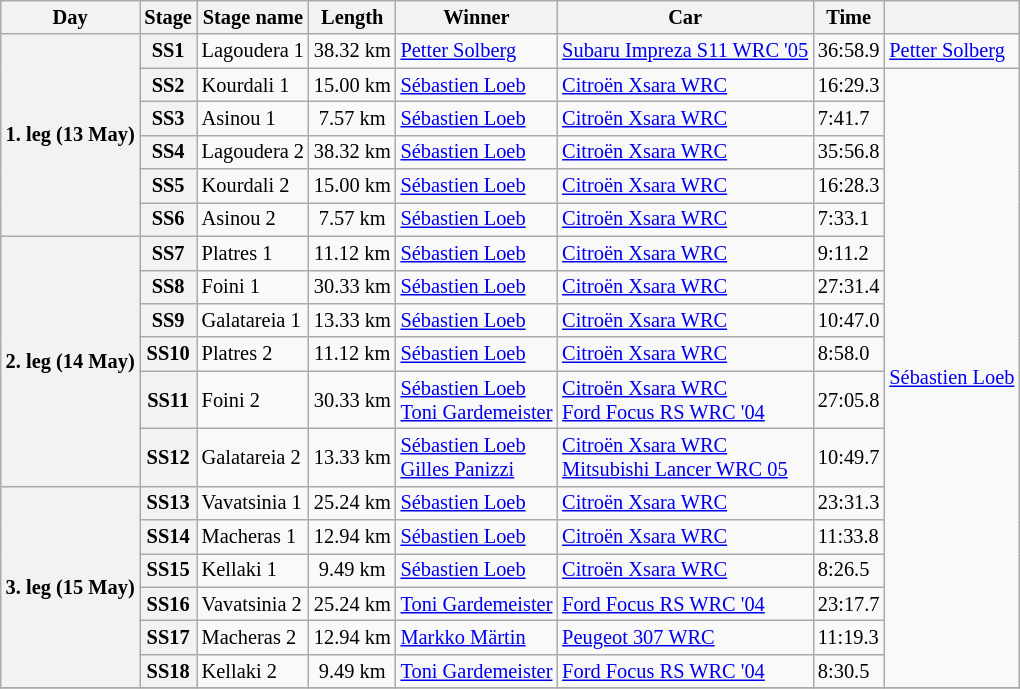<table class="wikitable" style="font-size: 85%;">
<tr>
<th>Day</th>
<th>Stage</th>
<th>Stage name</th>
<th>Length</th>
<th>Winner</th>
<th>Car</th>
<th>Time</th>
<th></th>
</tr>
<tr>
<th rowspan="6">1. leg (13 May)</th>
<th>SS1</th>
<td>Lagoudera 1</td>
<td align="center">38.32 km</td>
<td> <a href='#'>Petter Solberg</a></td>
<td><a href='#'>Subaru Impreza S11 WRC '05</a></td>
<td>36:58.9</td>
<td rowspan="1"> <a href='#'>Petter Solberg</a></td>
</tr>
<tr>
<th>SS2</th>
<td>Kourdali 1</td>
<td align="center">15.00 km</td>
<td> <a href='#'>Sébastien Loeb</a></td>
<td><a href='#'>Citroën Xsara WRC</a></td>
<td>16:29.3</td>
<td rowspan="17"> <a href='#'>Sébastien Loeb</a></td>
</tr>
<tr>
<th>SS3</th>
<td>Asinou 1</td>
<td align="center">7.57 km</td>
<td> <a href='#'>Sébastien Loeb</a></td>
<td><a href='#'>Citroën Xsara WRC</a></td>
<td>7:41.7</td>
</tr>
<tr>
<th>SS4</th>
<td>Lagoudera 2</td>
<td align="center">38.32 km</td>
<td> <a href='#'>Sébastien Loeb</a></td>
<td><a href='#'>Citroën Xsara WRC</a></td>
<td>35:56.8</td>
</tr>
<tr>
<th>SS5</th>
<td>Kourdali 2</td>
<td align="center">15.00 km</td>
<td> <a href='#'>Sébastien Loeb</a></td>
<td><a href='#'>Citroën Xsara WRC</a></td>
<td>16:28.3</td>
</tr>
<tr>
<th>SS6</th>
<td>Asinou 2</td>
<td align="center">7.57 km</td>
<td> <a href='#'>Sébastien Loeb</a></td>
<td><a href='#'>Citroën Xsara WRC</a></td>
<td>7:33.1</td>
</tr>
<tr>
<th rowspan="6">2. leg (14 May)</th>
<th>SS7</th>
<td>Platres 1</td>
<td align="center">11.12 km</td>
<td> <a href='#'>Sébastien Loeb</a></td>
<td><a href='#'>Citroën Xsara WRC</a></td>
<td>9:11.2</td>
</tr>
<tr>
<th>SS8</th>
<td>Foini 1</td>
<td align="center">30.33 km</td>
<td> <a href='#'>Sébastien Loeb</a></td>
<td><a href='#'>Citroën Xsara WRC</a></td>
<td>27:31.4</td>
</tr>
<tr>
<th>SS9</th>
<td>Galatareia 1</td>
<td align="center">13.33 km</td>
<td> <a href='#'>Sébastien Loeb</a></td>
<td><a href='#'>Citroën Xsara WRC</a></td>
<td>10:47.0</td>
</tr>
<tr>
<th>SS10</th>
<td>Platres 2</td>
<td align="center">11.12 km</td>
<td> <a href='#'>Sébastien Loeb</a></td>
<td><a href='#'>Citroën Xsara WRC</a></td>
<td>8:58.0</td>
</tr>
<tr>
<th>SS11</th>
<td>Foini 2</td>
<td align="center">30.33 km</td>
<td> <a href='#'>Sébastien Loeb</a><br> <a href='#'>Toni Gardemeister</a></td>
<td><a href='#'>Citroën Xsara WRC</a><br><a href='#'>Ford Focus RS WRC '04</a></td>
<td>27:05.8</td>
</tr>
<tr>
<th>SS12</th>
<td>Galatareia 2</td>
<td align="center">13.33 km</td>
<td> <a href='#'>Sébastien Loeb</a><br> <a href='#'>Gilles Panizzi</a></td>
<td><a href='#'>Citroën Xsara WRC</a><br><a href='#'>Mitsubishi Lancer WRC 05</a></td>
<td>10:49.7</td>
</tr>
<tr>
<th rowspan="6">3. leg (15 May)</th>
<th>SS13</th>
<td>Vavatsinia 1</td>
<td align="center">25.24 km</td>
<td> <a href='#'>Sébastien Loeb</a></td>
<td><a href='#'>Citroën Xsara WRC</a></td>
<td>23:31.3</td>
</tr>
<tr>
<th>SS14</th>
<td>Macheras 1</td>
<td align="center">12.94 km</td>
<td> <a href='#'>Sébastien Loeb</a></td>
<td><a href='#'>Citroën Xsara WRC</a></td>
<td>11:33.8</td>
</tr>
<tr>
<th>SS15</th>
<td>Kellaki 1</td>
<td align="center">9.49 km</td>
<td> <a href='#'>Sébastien Loeb</a></td>
<td><a href='#'>Citroën Xsara WRC</a></td>
<td>8:26.5</td>
</tr>
<tr>
<th>SS16</th>
<td>Vavatsinia 2</td>
<td align="center">25.24 km</td>
<td> <a href='#'>Toni Gardemeister</a></td>
<td><a href='#'>Ford Focus RS WRC '04</a></td>
<td>23:17.7</td>
</tr>
<tr>
<th>SS17</th>
<td>Macheras 2</td>
<td align="center">12.94 km</td>
<td> <a href='#'>Markko Märtin</a></td>
<td><a href='#'>Peugeot 307 WRC</a></td>
<td>11:19.3</td>
</tr>
<tr>
<th>SS18</th>
<td>Kellaki 2</td>
<td align="center">9.49 km</td>
<td> <a href='#'>Toni Gardemeister</a></td>
<td><a href='#'>Ford Focus RS WRC '04</a></td>
<td>8:30.5</td>
</tr>
<tr>
</tr>
</table>
